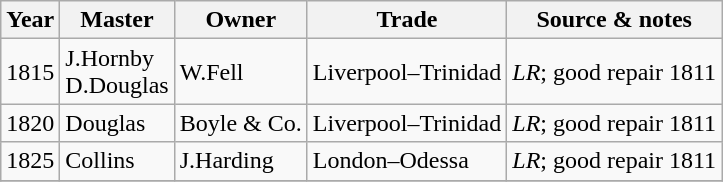<table class="sortable wikitable">
<tr>
<th>Year</th>
<th>Master</th>
<th>Owner</th>
<th>Trade</th>
<th>Source & notes</th>
</tr>
<tr>
<td>1815</td>
<td>J.Hornby<br>D.Douglas</td>
<td>W.Fell</td>
<td>Liverpool–Trinidad</td>
<td><em>LR</em>; good repair 1811</td>
</tr>
<tr>
<td>1820</td>
<td>Douglas</td>
<td>Boyle & Co.</td>
<td>Liverpool–Trinidad</td>
<td><em>LR</em>; good repair 1811</td>
</tr>
<tr>
<td>1825</td>
<td>Collins</td>
<td>J.Harding</td>
<td>London–Odessa</td>
<td><em>LR</em>; good repair 1811</td>
</tr>
<tr>
</tr>
</table>
